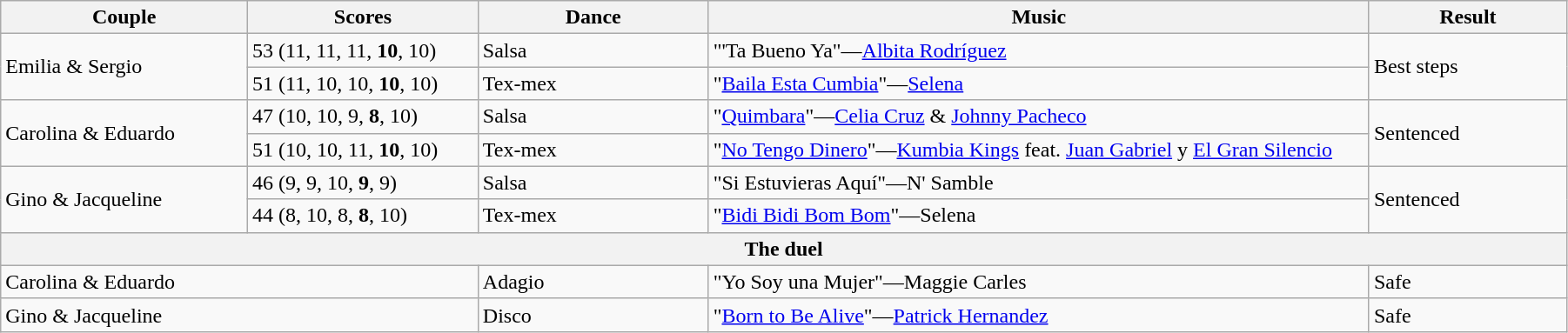<table class="wikitable sortable" style="width:95%; white-space:nowrap;">
<tr>
<th style="width:15%;">Couple<br></th>
<th style="width:14%;">Scores</th>
<th style="width:14%;">Dance</th>
<th style="width:40%;">Music</th>
<th style="width:12%;">Result</th>
</tr>
<tr>
<td rowspan=2>Emilia & Sergio<br></td>
<td>53 (11, 11, 11, <strong>10</strong>, 10)</td>
<td>Salsa</td>
<td>"'Ta Bueno Ya"—<a href='#'>Albita Rodríguez</a></td>
<td rowspan=2>Best steps</td>
</tr>
<tr>
<td>51 (11, 10, 10, <strong>10</strong>, 10)</td>
<td>Tex-mex</td>
<td>"<a href='#'>Baila Esta Cumbia</a>"—<a href='#'>Selena</a></td>
</tr>
<tr>
<td rowspan=2>Carolina & Eduardo<br></td>
<td>47 (10, 10, 9, <strong>8</strong>, 10)</td>
<td>Salsa</td>
<td>"<a href='#'>Quimbara</a>"—<a href='#'>Celia Cruz</a> & <a href='#'>Johnny Pacheco</a></td>
<td rowspan=2>Sentenced</td>
</tr>
<tr>
<td>51 (10, 10, 11, <strong>10</strong>, 10)</td>
<td>Tex-mex</td>
<td>"<a href='#'>No Tengo Dinero</a>"—<a href='#'>Kumbia Kings</a> feat. <a href='#'>Juan Gabriel</a> y <a href='#'>El Gran Silencio</a></td>
</tr>
<tr>
<td rowspan=2>Gino & Jacqueline<br></td>
<td>46 (9, 9, 10, <strong>9</strong>, 9)</td>
<td>Salsa</td>
<td>"Si Estuvieras Aquí"—N' Samble</td>
<td rowspan=2>Sentenced</td>
</tr>
<tr>
<td>44 (8, 10, 8, <strong>8</strong>, 10)</td>
<td>Tex-mex</td>
<td>"<a href='#'>Bidi Bidi Bom Bom</a>"—Selena</td>
</tr>
<tr>
<th colspan=5>The duel</th>
</tr>
<tr>
<td colspan=2>Carolina & Eduardo</td>
<td>Adagio</td>
<td>"Yo Soy una Mujer"—Maggie Carles</td>
<td>Safe</td>
</tr>
<tr>
<td colspan=2>Gino & Jacqueline</td>
<td>Disco</td>
<td>"<a href='#'>Born to Be Alive</a>"—<a href='#'>Patrick Hernandez</a></td>
<td>Safe</td>
</tr>
</table>
